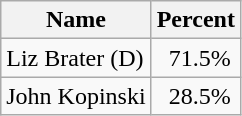<table class="wikitable">
<tr>
<th>Name</th>
<th>Percent</th>
</tr>
<tr>
<td>Liz Brater (D)</td>
<td>  71.5%</td>
</tr>
<tr>
<td>John Kopinski</td>
<td>  28.5%</td>
</tr>
</table>
